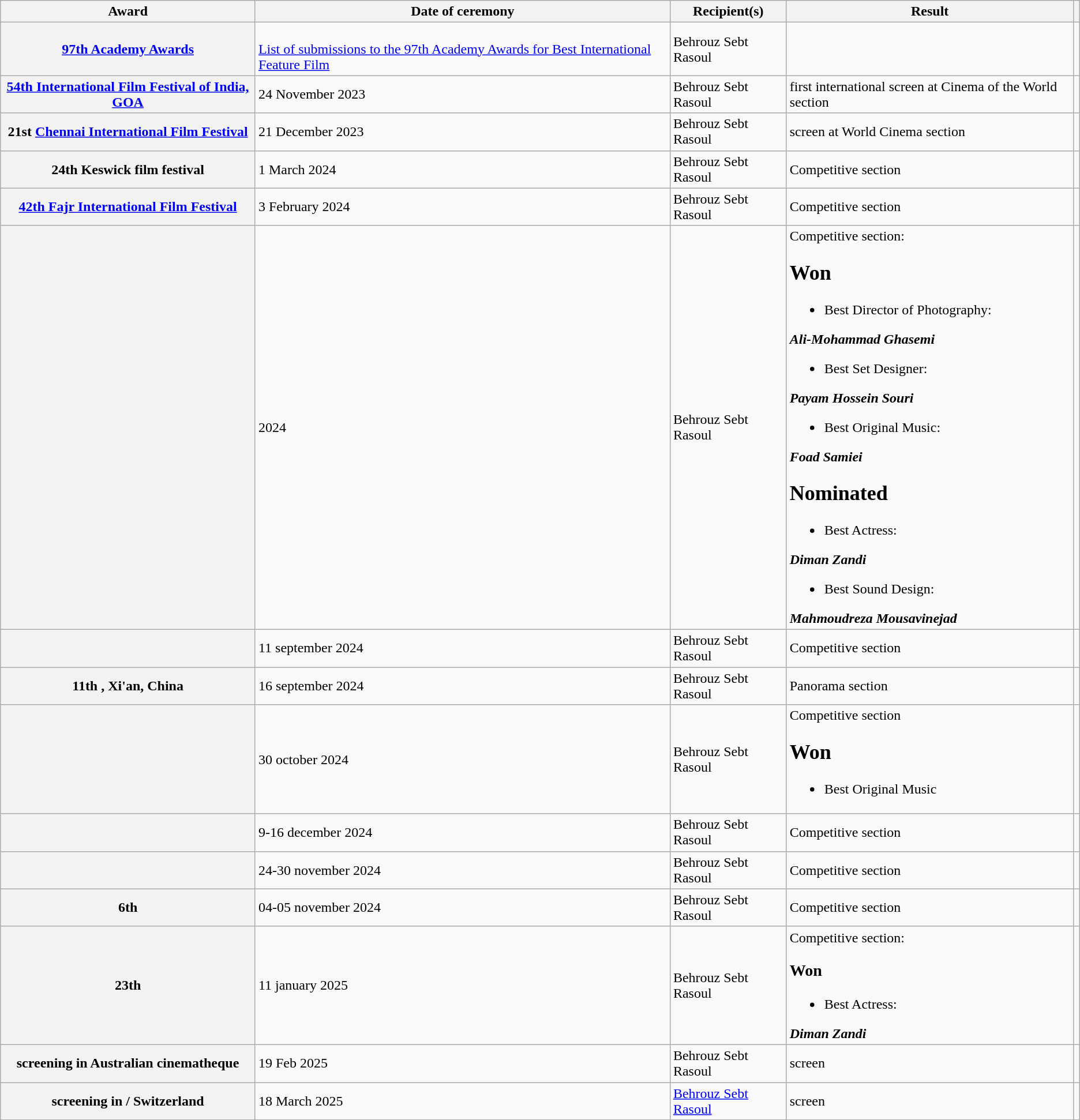<table class="wikitable plainrowheaders sortable">
<tr>
<th scope="col">Award</th>
<th scope="col">Date of ceremony</th>
<th scope="col">Recipient(s)</th>
<th scope="col">Result</th>
<th scope="col" class="unsortable"></th>
</tr>
<tr>
<th scope="row"><a href='#'>97th Academy Awards</a></th>
<td><br><a href='#'>List of submissions to the 97th Academy Awards for Best International Feature Film</a></td>
<td>Behrouz Sebt Rasoul</td>
<td></td>
<td></td>
</tr>
<tr>
<th scope="row"><a href='#'>54th International Film Festival of India, GOA</a></th>
<td>24 November 2023</td>
<td>Behrouz Sebt Rasoul</td>
<td>first international screen at Cinema of the World section</td>
<td></td>
</tr>
<tr>
<th scope="row">21st <a href='#'>Chennai International Film Festival</a></th>
<td>21 December 2023</td>
<td>Behrouz Sebt Rasoul</td>
<td>screen at World Cinema section</td>
<td></td>
</tr>
<tr>
<th scope="row">24th Keswick film festival</th>
<td>1 March 2024</td>
<td>Behrouz Sebt Rasoul</td>
<td>Competitive section</td>
<td></td>
</tr>
<tr>
<th scope="row"><a href='#'>42th Fajr International Film Festival</a></th>
<td>3  February 2024</td>
<td>Behrouz Sebt Rasoul</td>
<td>Competitive section</td>
<td></td>
</tr>
<tr>
<th scope="row"></th>
<td>2024</td>
<td>Behrouz Sebt Rasoul</td>
<td>Competitive section:<br><h2>Won</h2><ul><li>Best Director of Photography:</li></ul><strong><em>Ali-Mohammad Ghasemi</em></strong><ul><li>Best Set Designer:</li></ul><strong><em>Payam Hossein Souri</em></strong><ul><li>Best Original Music:</li></ul><strong><em>Foad Samiei</em></strong><h2>Nominated</h2><ul><li>Best Actress:</li></ul><strong><em>Diman Zandi</em></strong><ul><li>Best Sound Design:</li></ul><strong><em>Mahmoudreza Mousavinejad</em></strong></td>
<td></td>
</tr>
<tr>
<th scope="row"></th>
<td>11  september 2024</td>
<td>Behrouz Sebt Rasoul</td>
<td>Competitive section</td>
<td></td>
</tr>
<tr>
<th scope="row">11th , Xi'an, China</th>
<td>16  september 2024</td>
<td>Behrouz Sebt Rasoul</td>
<td>Panorama section</td>
<td></td>
</tr>
<tr>
<th scope="row"></th>
<td>30  october 2024</td>
<td>Behrouz Sebt Rasoul</td>
<td>Competitive section<br><h2>Won</h2><ul><li>Best Original Music</li></ul></td>
<td></td>
</tr>
<tr>
<th scope="row"></th>
<td>9-16 december 2024</td>
<td>Behrouz Sebt Rasoul</td>
<td>Competitive section</td>
<td></td>
</tr>
<tr>
<th scope="row"></th>
<td>24-30 november 2024</td>
<td>Behrouz Sebt Rasoul</td>
<td>Competitive section</td>
<td></td>
</tr>
<tr>
<th scope="row">6th </th>
<td>04-05 november 2024</td>
<td>Behrouz Sebt Rasoul</td>
<td>Competitive section</td>
<td></td>
</tr>
<tr>
<th scope="row">23th </th>
<td>11 january 2025</td>
<td>Behrouz Sebt Rasoul</td>
<td>Competitive section:<br><h3>Won</h3><ul><li>Best Actress:</li></ul><strong><em>Diman Zandi</em></strong></td>
<td></td>
</tr>
<tr>
<th scope="row">screening in Australian cinematheque</th>
<td>19 Feb 2025</td>
<td>Behrouz Sebt Rasoul</td>
<td>screen</td>
<td></td>
</tr>
<tr>
<th scope="row">screening in / Switzerland</th>
<td>18  March 2025</td>
<td><a href='#'>Behrouz Sebt Rasoul</a></td>
<td>screen</td>
<td></td>
</tr>
</table>
